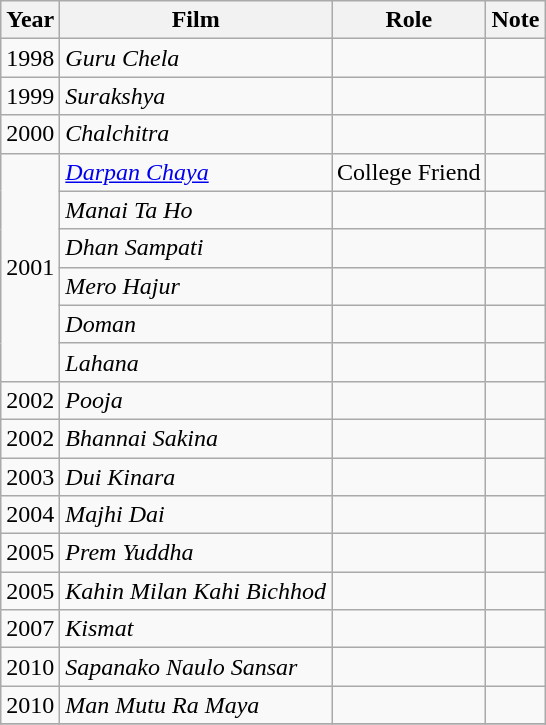<table class="wikitable">
<tr>
<th>Year</th>
<th>Film</th>
<th>Role</th>
<th>Note</th>
</tr>
<tr>
<td>1998</td>
<td><em>Guru Chela</em></td>
<td></td>
<td></td>
</tr>
<tr>
<td>1999</td>
<td><em>Surakshya</em></td>
<td></td>
<td></td>
</tr>
<tr>
<td>2000</td>
<td><em>Chalchitra</em></td>
<td></td>
<td></td>
</tr>
<tr>
<td rowspan="6">2001</td>
<td><em><a href='#'>Darpan Chaya</a></em></td>
<td>College Friend</td>
<td></td>
</tr>
<tr>
<td><em>Manai Ta Ho</em></td>
<td></td>
<td></td>
</tr>
<tr>
<td><em>Dhan Sampati</em></td>
<td></td>
<td></td>
</tr>
<tr>
<td><em>Mero Hajur</em></td>
<td></td>
<td></td>
</tr>
<tr>
<td><em>Doman</em></td>
<td></td>
<td></td>
</tr>
<tr>
<td><em>Lahana</em></td>
<td></td>
<td></td>
</tr>
<tr>
<td>2002</td>
<td><em>Pooja</em></td>
<td></td>
<td></td>
</tr>
<tr>
<td>2002</td>
<td><em>Bhannai Sakina</em></td>
<td></td>
<td></td>
</tr>
<tr>
<td>2003</td>
<td><em>Dui Kinara</em></td>
<td></td>
<td></td>
</tr>
<tr>
<td>2004</td>
<td><em>Majhi Dai</em></td>
<td></td>
<td></td>
</tr>
<tr>
<td>2005</td>
<td><em>Prem Yuddha</em></td>
<td></td>
<td></td>
</tr>
<tr>
<td>2005</td>
<td><em>Kahin Milan Kahi Bichhod</em></td>
<td></td>
<td></td>
</tr>
<tr>
<td>2007</td>
<td><em>Kismat</em></td>
<td></td>
<td></td>
</tr>
<tr>
<td>2010</td>
<td><em>Sapanako Naulo Sansar</em></td>
<td></td>
<td></td>
</tr>
<tr>
<td>2010</td>
<td><em>Man Mutu Ra Maya</em></td>
<td></td>
<td></td>
</tr>
<tr>
</tr>
</table>
